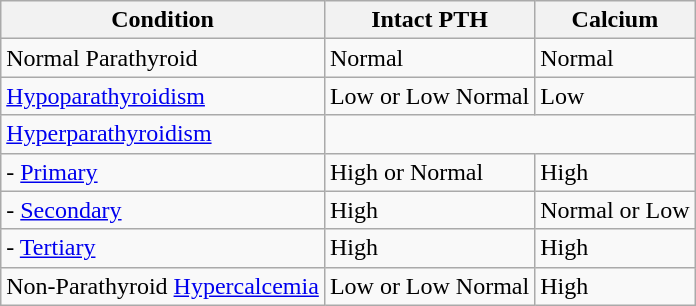<table class=wikitable>
<tr>
<th>Condition</th>
<th>Intact PTH</th>
<th>Calcium</th>
</tr>
<tr>
<td>Normal Parathyroid</td>
<td>Normal</td>
<td>Normal</td>
</tr>
<tr>
<td><a href='#'>Hypoparathyroidism</a></td>
<td>Low or Low Normal </td>
<td>Low</td>
</tr>
<tr>
<td><a href='#'>Hyperparathyroidism</a></td>
</tr>
<tr>
<td>-  <a href='#'>Primary</a></td>
<td>High or Normal </td>
<td>High</td>
</tr>
<tr>
<td>- <a href='#'>Secondary</a></td>
<td>High</td>
<td>Normal or Low</td>
</tr>
<tr>
<td>-  <a href='#'>Tertiary</a></td>
<td>High</td>
<td>High</td>
</tr>
<tr>
<td>Non-Parathyroid <a href='#'>Hypercalcemia</a></td>
<td>Low or Low Normal </td>
<td>High</td>
</tr>
</table>
